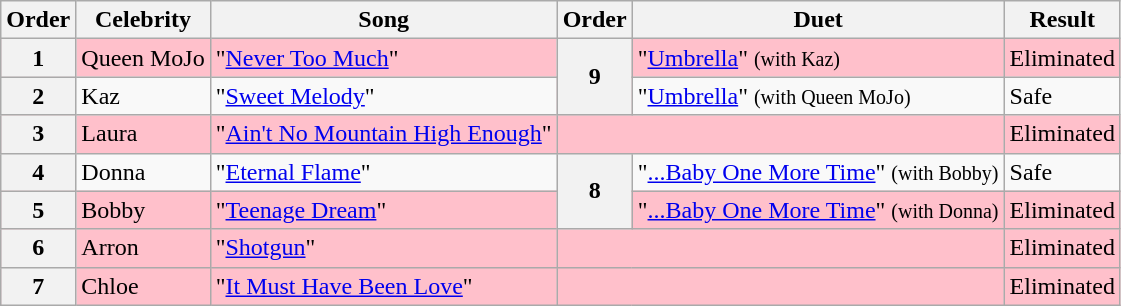<table class="wikitable sortable collapsed">
<tr style="text-align:Center; background:#cc;">
<th>Order</th>
<th>Celebrity</th>
<th>Song</th>
<th>Order</th>
<th>Duet</th>
<th>Result</th>
</tr>
<tr style="background:pink;">
<th>1</th>
<td>Queen MoJo</td>
<td>"<a href='#'>Never Too Much</a>"</td>
<th rowspan="2">9</th>
<td>"<a href='#'>Umbrella</a>" <small>(with Kaz)</small></td>
<td>Eliminated</td>
</tr>
<tr>
<th>2</th>
<td>Kaz</td>
<td>"<a href='#'>Sweet Melody</a>"</td>
<td>"<a href='#'>Umbrella</a>" <small>(with Queen MoJo)</small></td>
<td>Safe</td>
</tr>
<tr style="background:pink;">
<th>3</th>
<td>Laura</td>
<td>"<a href='#'>Ain't No Mountain High Enough</a>"</td>
<td colspan="2"></td>
<td>Eliminated</td>
</tr>
<tr>
<th>4</th>
<td>Donna</td>
<td>"<a href='#'>Eternal Flame</a>"</td>
<th rowspan="2">8</th>
<td>"<a href='#'>...Baby One More Time</a>" <small>(with Bobby)</small></td>
<td>Safe</td>
</tr>
<tr style="background:pink;">
<th>5</th>
<td>Bobby</td>
<td>"<a href='#'>Teenage Dream</a>"</td>
<td>"<a href='#'>...Baby One More Time</a>" <small>(with Donna)</small></td>
<td>Eliminated</td>
</tr>
<tr style="background:pink;">
<th>6</th>
<td>Arron</td>
<td>"<a href='#'>Shotgun</a>"</td>
<td colspan="2"></td>
<td>Eliminated</td>
</tr>
<tr style="background:pink;">
<th>7</th>
<td>Chloe</td>
<td>"<a href='#'>It Must Have Been Love</a>"</td>
<td colspan="2"></td>
<td>Eliminated</td>
</tr>
</table>
